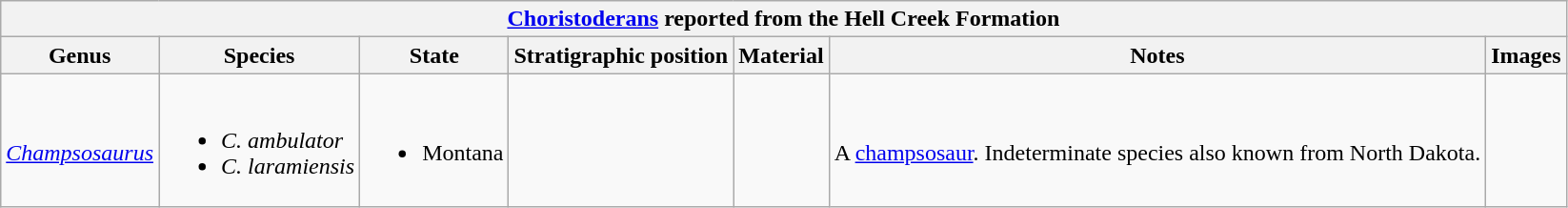<table class="wikitable sortable mw-collapsible">
<tr>
<th colspan="8" style="text-align:center;"><strong><a href='#'>Choristoderans</a> reported from the Hell Creek Formation</strong></th>
</tr>
<tr>
<th>Genus</th>
<th>Species</th>
<th>State</th>
<th>Stratigraphic position</th>
<th>Material</th>
<th>Notes</th>
<th>Images</th>
</tr>
<tr>
<td><br><em><a href='#'>Champsosaurus</a></em></td>
<td><br><ul><li><em>C. ambulator</em></li><li><em>C. laramiensis</em></li></ul></td>
<td><br><ul><li>Montana</li></ul></td>
<td></td>
<td></td>
<td><br>A <a href='#'>champsosaur</a>. Indeterminate species also known from North Dakota.</td>
<td><br><br>
</td>
</tr>
</table>
